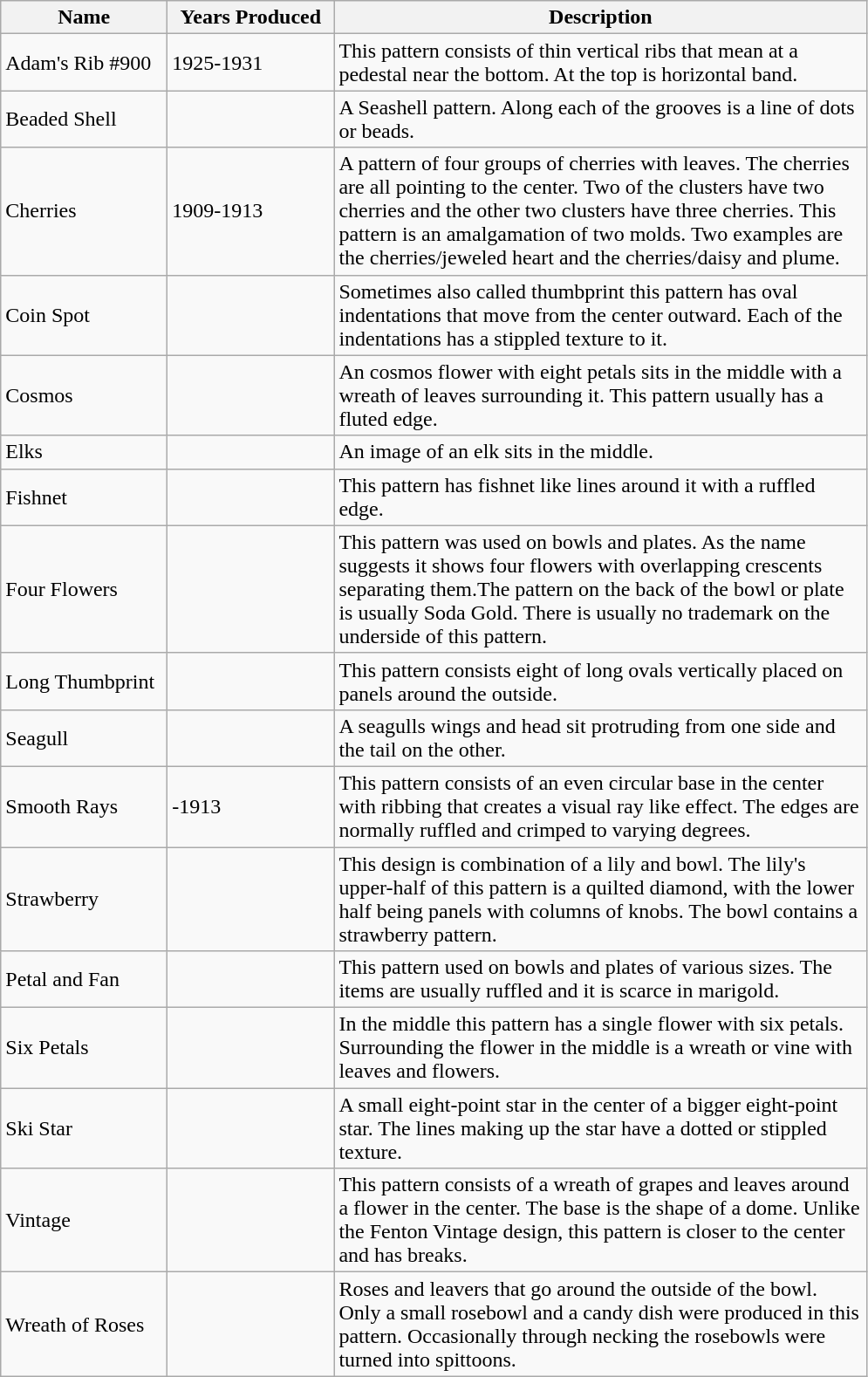<table class="sortable wikitable">
<tr>
<th width="120">Name</th>
<th width="120">Years Produced</th>
<th width="400">Description</th>
</tr>
<tr>
<td>Adam's Rib #900</td>
<td>1925-1931</td>
<td>This pattern consists of thin vertical ribs that mean at a pedestal near the bottom. At the top is horizontal band.</td>
</tr>
<tr>
<td>Beaded Shell</td>
<td></td>
<td>A Seashell pattern. Along each of the grooves is a line of dots or beads.</td>
</tr>
<tr>
<td>Cherries</td>
<td>1909-1913</td>
<td>A pattern of four groups of cherries with leaves. The cherries are all pointing to the center. Two of the clusters have two cherries and the other two clusters have three cherries. This pattern is an amalgamation of two molds. Two examples are the cherries/jeweled heart and the cherries/daisy and plume.</td>
</tr>
<tr>
<td>Coin Spot</td>
<td></td>
<td>Sometimes also called thumbprint this pattern has oval indentations that move from the center outward. Each of the indentations has a stippled texture to it.</td>
</tr>
<tr>
<td>Cosmos</td>
<td></td>
<td>An cosmos flower with eight petals sits in the middle with a wreath of leaves surrounding it. This pattern usually has a fluted edge.</td>
</tr>
<tr>
<td>Elks</td>
<td></td>
<td>An image of an elk sits in the middle.</td>
</tr>
<tr>
<td>Fishnet</td>
<td></td>
<td>This pattern has fishnet like lines around it with a ruffled edge.</td>
</tr>
<tr>
<td>Four Flowers</td>
<td></td>
<td>This pattern was used on bowls and plates. As the name suggests it shows four flowers with overlapping crescents separating them.The pattern on the back of the bowl or plate is usually Soda Gold. There is usually no trademark on the underside of this pattern.</td>
</tr>
<tr>
<td>Long Thumbprint</td>
<td></td>
<td>This pattern consists eight of long ovals vertically placed on panels around the outside.</td>
</tr>
<tr>
<td>Seagull</td>
<td></td>
<td>A seagulls wings and head sit protruding from one side and the tail on the other.</td>
</tr>
<tr>
<td>Smooth Rays</td>
<td>-1913</td>
<td>This pattern consists of an even circular base in the center with ribbing that creates a visual ray like effect. The edges are normally ruffled and crimped to varying degrees.</td>
</tr>
<tr>
<td>Strawberry</td>
<td></td>
<td>This design is combination of a lily and bowl. The lily's upper-half of this pattern is a quilted diamond, with the lower half being panels with columns of knobs. The bowl contains a strawberry pattern.</td>
</tr>
<tr>
<td>Petal and Fan</td>
<td></td>
<td>This pattern used on bowls and plates of various sizes. The items are usually ruffled and it is scarce in marigold.</td>
</tr>
<tr>
<td>Six Petals</td>
<td></td>
<td>In the middle this pattern has a single flower with six petals. Surrounding the flower in the middle is a wreath or vine with leaves and flowers.</td>
</tr>
<tr>
<td>Ski Star</td>
<td></td>
<td>A small eight-point star in the center of a bigger eight-point star. The lines making up the star have a dotted or stippled texture.</td>
</tr>
<tr>
<td>Vintage</td>
<td></td>
<td>This pattern consists of a wreath of grapes and leaves around a flower in the center. The base is the shape of a dome. Unlike the Fenton Vintage design, this pattern is closer to the center and has breaks.</td>
</tr>
<tr>
<td>Wreath of Roses</td>
<td></td>
<td>Roses and leavers that go around the outside of the bowl. Only a small rosebowl and a candy dish were produced in this pattern. Occasionally through necking the rosebowls were turned into spittoons.</td>
</tr>
</table>
